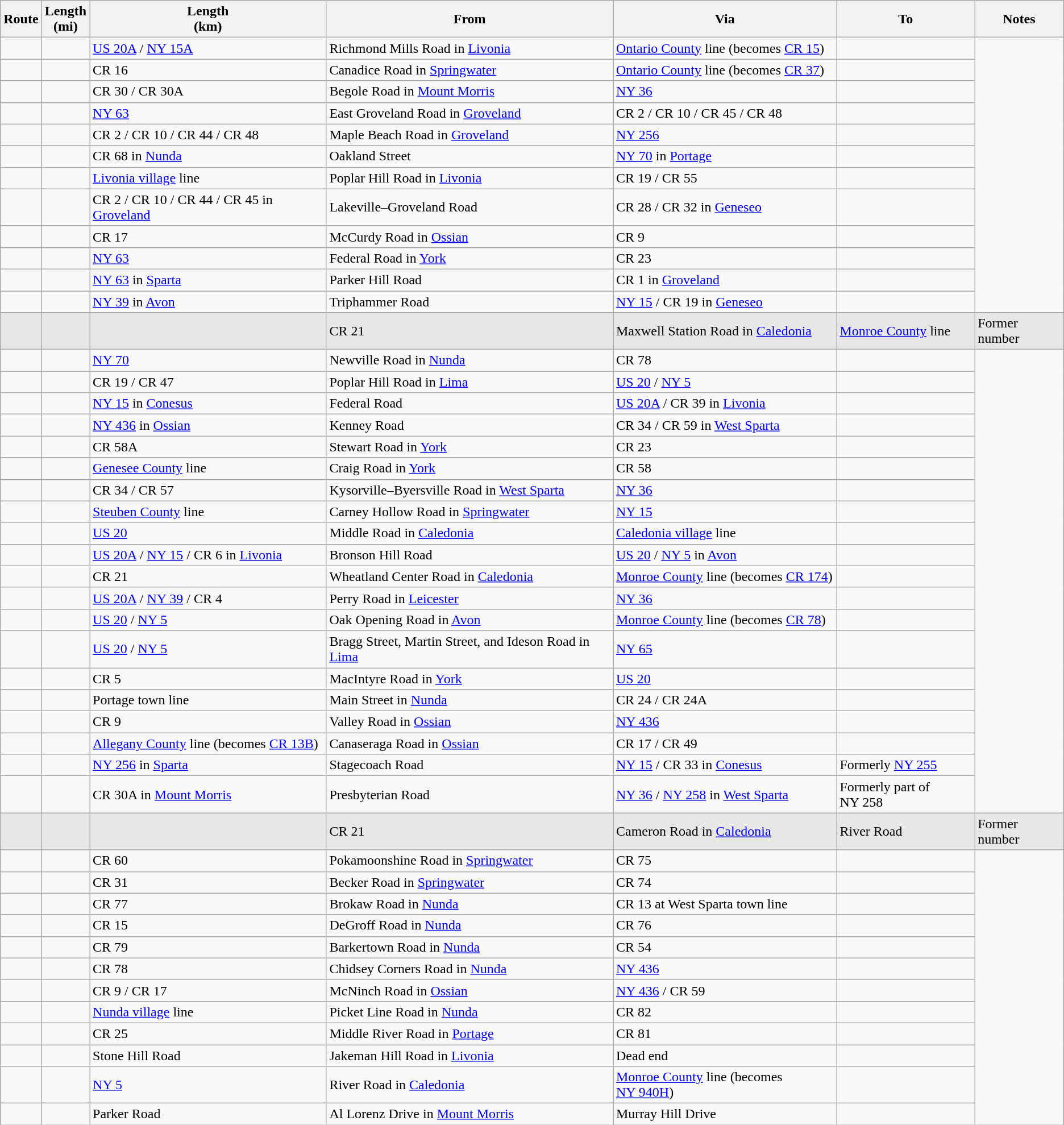<table class="wikitable sortable">
<tr>
<th>Route</th>
<th>Length<br>(mi)</th>
<th>Length<br>(km)</th>
<th class="unsortable">From</th>
<th class="unsortable">Via</th>
<th class="unsortable">To</th>
<th class="unsortable">Notes</th>
</tr>
<tr>
<td id="41"></td>
<td></td>
<td><a href='#'>US 20A</a> / <a href='#'>NY&nbsp;15A</a></td>
<td>Richmond Mills Road in <a href='#'>Livonia</a></td>
<td><a href='#'>Ontario County</a> line (becomes <a href='#'>CR 15</a>)</td>
<td></td>
</tr>
<tr>
<td id="42"></td>
<td></td>
<td>CR 16</td>
<td>Canadice Road in <a href='#'>Springwater</a></td>
<td><a href='#'>Ontario County</a> line (becomes <a href='#'>CR 37</a>)</td>
<td></td>
</tr>
<tr>
<td id="43"></td>
<td></td>
<td>CR 30 / CR 30A</td>
<td>Begole Road in <a href='#'>Mount Morris</a></td>
<td><a href='#'>NY&nbsp;36</a></td>
<td></td>
</tr>
<tr>
<td id="44"></td>
<td></td>
<td><a href='#'>NY&nbsp;63</a></td>
<td>East Groveland Road in <a href='#'>Groveland</a></td>
<td>CR 2 / CR 10 / CR 45 / CR 48</td>
<td></td>
</tr>
<tr>
<td id="45"></td>
<td></td>
<td>CR 2 / CR 10 / CR 44 / CR 48</td>
<td>Maple Beach Road in <a href='#'>Groveland</a></td>
<td><a href='#'>NY&nbsp;256</a></td>
<td></td>
</tr>
<tr>
<td id="46"></td>
<td></td>
<td>CR 68 in <a href='#'>Nunda</a></td>
<td>Oakland Street</td>
<td><a href='#'>NY&nbsp;70</a> in <a href='#'>Portage</a></td>
<td></td>
</tr>
<tr>
<td id="47"></td>
<td></td>
<td><a href='#'>Livonia village</a> line</td>
<td>Poplar Hill Road in <a href='#'>Livonia</a></td>
<td>CR 19 / CR 55</td>
<td></td>
</tr>
<tr>
<td id="48"></td>
<td></td>
<td>CR 2 / CR 10 / CR 44 / CR 45 in <a href='#'>Groveland</a></td>
<td>Lakeville–Groveland Road</td>
<td>CR 28 / CR 32 in <a href='#'>Geneseo</a></td>
<td></td>
</tr>
<tr>
<td id="49"></td>
<td></td>
<td>CR 17</td>
<td>McCurdy Road in <a href='#'>Ossian</a></td>
<td>CR 9</td>
<td></td>
</tr>
<tr>
<td id="50"></td>
<td></td>
<td><a href='#'>NY&nbsp;63</a></td>
<td>Federal Road in <a href='#'>York</a></td>
<td>CR 23</td>
<td></td>
</tr>
<tr>
<td id="51"></td>
<td></td>
<td><a href='#'>NY&nbsp;63</a> in <a href='#'>Sparta</a></td>
<td>Parker Hill Road</td>
<td>CR 1 in <a href='#'>Groveland</a></td>
<td></td>
</tr>
<tr>
<td id="52"></td>
<td></td>
<td><a href='#'>NY&nbsp;39</a> in <a href='#'>Avon</a></td>
<td>Triphammer Road</td>
<td><a href='#'>NY&nbsp;15</a> / CR 19 in <a href='#'>Geneseo</a></td>
<td></td>
</tr>
<tr style="background-color:#e7e7e7">
<td id="53"></td>
<td></td>
<td></td>
<td>CR 21</td>
<td>Maxwell Station Road in <a href='#'>Caledonia</a></td>
<td><a href='#'>Monroe County</a> line</td>
<td>Former number</td>
</tr>
<tr>
<td id="54"></td>
<td></td>
<td><a href='#'>NY&nbsp;70</a></td>
<td>Newville Road in <a href='#'>Nunda</a></td>
<td>CR 78</td>
<td></td>
</tr>
<tr>
<td id="55"></td>
<td></td>
<td>CR 19 / CR 47</td>
<td>Poplar Hill Road in <a href='#'>Lima</a></td>
<td><a href='#'>US 20</a> / <a href='#'>NY&nbsp;5</a></td>
<td></td>
</tr>
<tr>
<td id="56"></td>
<td></td>
<td><a href='#'>NY&nbsp;15</a> in <a href='#'>Conesus</a></td>
<td>Federal Road</td>
<td><a href='#'>US 20A</a> / CR 39 in <a href='#'>Livonia</a></td>
<td></td>
</tr>
<tr>
<td id="57"></td>
<td></td>
<td><a href='#'>NY&nbsp;436</a> in <a href='#'>Ossian</a></td>
<td>Kenney Road</td>
<td>CR 34 / CR 59 in <a href='#'>West Sparta</a></td>
<td></td>
</tr>
<tr>
<td id="58"></td>
<td></td>
<td>CR 58A</td>
<td>Stewart Road in <a href='#'>York</a></td>
<td>CR 23</td>
<td></td>
</tr>
<tr>
<td id="58A"></td>
<td></td>
<td><a href='#'>Genesee County</a> line</td>
<td>Craig Road in <a href='#'>York</a></td>
<td>CR 58</td>
<td></td>
</tr>
<tr>
<td id="59"></td>
<td></td>
<td>CR 34 / CR 57</td>
<td>Kysorville–Byersville Road in <a href='#'>West Sparta</a></td>
<td><a href='#'>NY&nbsp;36</a></td>
<td></td>
</tr>
<tr>
<td id="60"></td>
<td></td>
<td><a href='#'>Steuben County</a> line</td>
<td>Carney Hollow Road in <a href='#'>Springwater</a></td>
<td><a href='#'>NY&nbsp;15</a></td>
<td></td>
</tr>
<tr>
<td id="61"></td>
<td></td>
<td><a href='#'>US 20</a></td>
<td>Middle Road in <a href='#'>Caledonia</a></td>
<td><a href='#'>Caledonia village</a> line</td>
<td></td>
</tr>
<tr>
<td id="62"></td>
<td></td>
<td><a href='#'>US 20A</a> / <a href='#'>NY&nbsp;15</a> / CR 6 in <a href='#'>Livonia</a></td>
<td>Bronson Hill Road</td>
<td><a href='#'>US 20</a> / <a href='#'>NY&nbsp;5</a> in <a href='#'>Avon</a></td>
<td></td>
</tr>
<tr>
<td id="63"></td>
<td></td>
<td>CR 21</td>
<td>Wheatland Center Road in <a href='#'>Caledonia</a></td>
<td><a href='#'>Monroe County</a> line (becomes <a href='#'>CR 174</a>)</td>
<td></td>
</tr>
<tr>
<td id="64"></td>
<td></td>
<td><a href='#'>US 20A</a> / <a href='#'>NY&nbsp;39</a> / CR 4</td>
<td>Perry Road in <a href='#'>Leicester</a></td>
<td><a href='#'>NY&nbsp;36</a></td>
<td></td>
</tr>
<tr>
<td id="65"></td>
<td></td>
<td><a href='#'>US 20</a> / <a href='#'>NY&nbsp;5</a></td>
<td>Oak Opening Road in <a href='#'>Avon</a></td>
<td><a href='#'>Monroe County</a> line (becomes <a href='#'>CR 78</a>)</td>
<td></td>
</tr>
<tr>
<td id="66"></td>
<td></td>
<td><a href='#'>US 20</a> / <a href='#'>NY&nbsp;5</a></td>
<td>Bragg Street, Martin Street, and Ideson Road in <a href='#'>Lima</a></td>
<td><a href='#'>NY&nbsp;65</a></td>
<td></td>
</tr>
<tr>
<td id="67"></td>
<td></td>
<td>CR 5</td>
<td>MacIntyre Road in <a href='#'>York</a></td>
<td><a href='#'>US 20</a></td>
<td></td>
</tr>
<tr>
<td id="68"></td>
<td></td>
<td>Portage town line</td>
<td>Main Street in <a href='#'>Nunda</a></td>
<td>CR 24 / CR 24A</td>
<td></td>
</tr>
<tr>
<td id="69"></td>
<td></td>
<td>CR 9</td>
<td>Valley Road in <a href='#'>Ossian</a></td>
<td><a href='#'>NY&nbsp;436</a></td>
<td></td>
</tr>
<tr>
<td id="70"></td>
<td></td>
<td><a href='#'>Allegany County</a> line (becomes <a href='#'>CR 13B</a>)</td>
<td>Canaseraga Road in <a href='#'>Ossian</a></td>
<td>CR 17 / CR 49</td>
<td></td>
</tr>
<tr>
<td id="71"></td>
<td></td>
<td><a href='#'>NY&nbsp;256</a> in <a href='#'>Sparta</a></td>
<td>Stagecoach Road</td>
<td><a href='#'>NY&nbsp;15</a> / CR 33 in <a href='#'>Conesus</a></td>
<td>Formerly <a href='#'>NY&nbsp;255</a></td>
</tr>
<tr>
<td id="72"></td>
<td></td>
<td>CR 30A in <a href='#'>Mount Morris</a></td>
<td>Presbyterian Road</td>
<td><a href='#'>NY&nbsp;36</a> / <a href='#'>NY&nbsp;258</a> in <a href='#'>West Sparta</a></td>
<td>Formerly part of NY 258</td>
</tr>
<tr style="background-color:#e7e7e7">
<td id="73"></td>
<td></td>
<td></td>
<td>CR 21</td>
<td>Cameron Road in <a href='#'>Caledonia</a></td>
<td>River Road</td>
<td>Former number</td>
</tr>
<tr>
<td id="74"></td>
<td></td>
<td>CR 60</td>
<td>Pokamoonshine Road in <a href='#'>Springwater</a></td>
<td>CR 75</td>
<td></td>
</tr>
<tr>
<td id="75"></td>
<td></td>
<td>CR 31</td>
<td>Becker Road in <a href='#'>Springwater</a></td>
<td>CR 74</td>
<td></td>
</tr>
<tr>
<td id="76"></td>
<td></td>
<td>CR 77</td>
<td>Brokaw Road in <a href='#'>Nunda</a></td>
<td>CR 13 at West Sparta town line</td>
<td></td>
</tr>
<tr>
<td id="77"></td>
<td></td>
<td>CR 15</td>
<td>DeGroff Road in <a href='#'>Nunda</a></td>
<td>CR 76</td>
<td></td>
</tr>
<tr>
<td id="78"></td>
<td></td>
<td>CR 79</td>
<td>Barkertown Road in <a href='#'>Nunda</a></td>
<td>CR 54</td>
<td></td>
</tr>
<tr>
<td id="79"></td>
<td></td>
<td>CR 78</td>
<td>Chidsey Corners Road in <a href='#'>Nunda</a></td>
<td><a href='#'>NY&nbsp;436</a></td>
<td></td>
</tr>
<tr>
<td id="80"></td>
<td></td>
<td>CR 9 / CR 17</td>
<td>McNinch Road in <a href='#'>Ossian</a></td>
<td><a href='#'>NY&nbsp;436</a> / CR 59</td>
<td></td>
</tr>
<tr>
<td id="81"></td>
<td></td>
<td><a href='#'>Nunda village</a> line</td>
<td>Picket Line Road in <a href='#'>Nunda</a></td>
<td>CR 82</td>
<td></td>
</tr>
<tr>
<td id="82"></td>
<td></td>
<td>CR 25</td>
<td>Middle River Road in <a href='#'>Portage</a></td>
<td>CR 81</td>
<td></td>
</tr>
<tr>
<td id="83"></td>
<td></td>
<td>Stone Hill Road</td>
<td>Jakeman Hill Road in <a href='#'>Livonia</a></td>
<td>Dead end</td>
<td></td>
</tr>
<tr>
<td id="84"></td>
<td></td>
<td><a href='#'>NY&nbsp;5</a></td>
<td>River Road in <a href='#'>Caledonia</a></td>
<td><a href='#'>Monroe County</a> line (becomes <a href='#'>NY&nbsp;940H</a>)</td>
<td></td>
</tr>
<tr>
<td id="85"></td>
<td></td>
<td>Parker Road</td>
<td>Al Lorenz Drive in <a href='#'>Mount Morris</a></td>
<td>Murray Hill Drive</td>
<td></td>
</tr>
</table>
